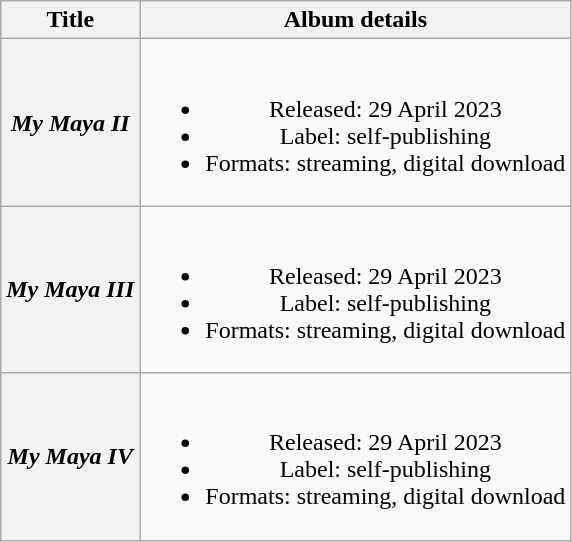<table class="wikitable plainrowheaders" style="text-align:center;">
<tr>
<th>Title</th>
<th>Album details</th>
</tr>
<tr>
<th scope="row"><em>My Maya II</em></th>
<td><br><ul><li>Released: 29 April 2023</li><li>Label: self-publishing</li><li>Formats: streaming, digital download</li></ul></td>
</tr>
<tr>
<th scope="row"><em>My Maya III</em></th>
<td><br><ul><li>Released: 29 April 2023</li><li>Label: self-publishing</li><li>Formats: streaming, digital download</li></ul></td>
</tr>
<tr>
<th scope="row"><em>My Maya IV</em></th>
<td><br><ul><li>Released: 29 April 2023</li><li>Label: self-publishing</li><li>Formats: streaming, digital download</li></ul></td>
</tr>
</table>
